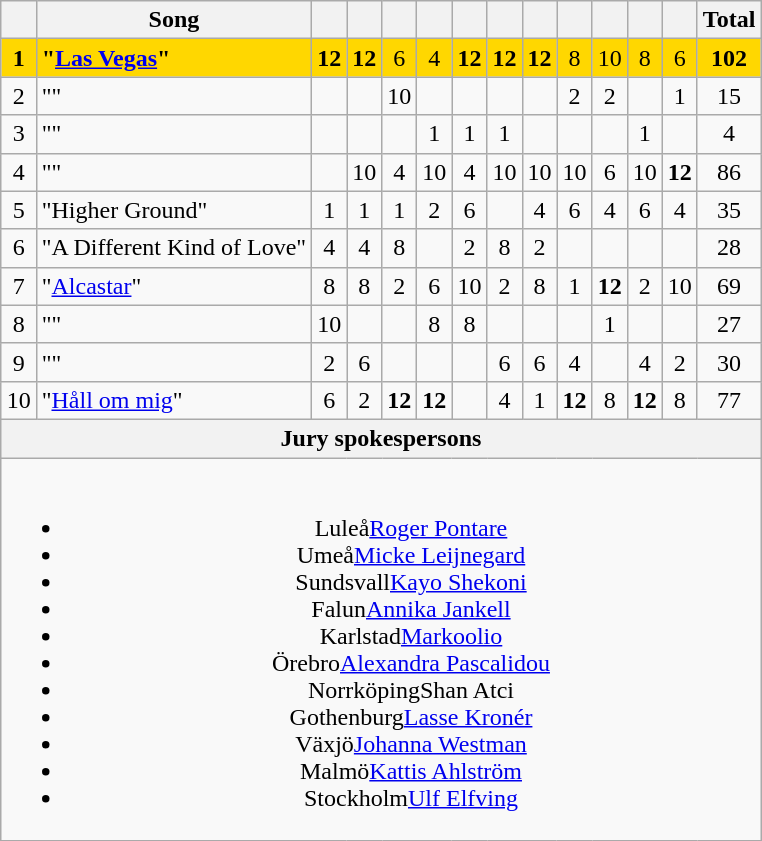<table class="wikitable" style="margin: 1em auto 1em auto; text-align:center;">
<tr>
<th></th>
<th>Song</th>
<th></th>
<th></th>
<th></th>
<th></th>
<th></th>
<th></th>
<th></th>
<th></th>
<th></th>
<th></th>
<th></th>
<th>Total</th>
</tr>
<tr style="background:gold;">
<td><strong>1</strong></td>
<td align="left"><strong>"<a href='#'>Las Vegas</a>"</strong></td>
<td><strong>12</strong></td>
<td><strong>12</strong></td>
<td>6</td>
<td>4</td>
<td><strong>12</strong></td>
<td><strong>12</strong></td>
<td><strong>12</strong></td>
<td>8</td>
<td>10</td>
<td>8</td>
<td>6</td>
<td><strong>102</strong></td>
</tr>
<tr>
<td>2</td>
<td align="left">""</td>
<td></td>
<td></td>
<td>10</td>
<td></td>
<td></td>
<td></td>
<td></td>
<td>2</td>
<td>2</td>
<td></td>
<td>1</td>
<td>15</td>
</tr>
<tr>
<td>3</td>
<td align="left">""</td>
<td></td>
<td></td>
<td></td>
<td>1</td>
<td>1</td>
<td>1</td>
<td></td>
<td></td>
<td></td>
<td>1</td>
<td></td>
<td>4</td>
</tr>
<tr>
<td>4</td>
<td align="left">""</td>
<td></td>
<td>10</td>
<td>4</td>
<td>10</td>
<td>4</td>
<td>10</td>
<td>10</td>
<td>10</td>
<td>6</td>
<td>10</td>
<td><strong>12</strong></td>
<td>86</td>
</tr>
<tr>
<td>5</td>
<td align="left">"Higher Ground"</td>
<td>1</td>
<td>1</td>
<td>1</td>
<td>2</td>
<td>6</td>
<td></td>
<td>4</td>
<td>6</td>
<td>4</td>
<td>6</td>
<td>4</td>
<td>35</td>
</tr>
<tr>
<td>6</td>
<td align="left">"A Different Kind of Love"</td>
<td>4</td>
<td>4</td>
<td>8</td>
<td></td>
<td>2</td>
<td>8</td>
<td>2</td>
<td></td>
<td></td>
<td></td>
<td></td>
<td>28</td>
</tr>
<tr>
<td>7</td>
<td align="left">"<a href='#'>Alcastar</a>"</td>
<td>8</td>
<td>8</td>
<td>2</td>
<td>6</td>
<td>10</td>
<td>2</td>
<td>8</td>
<td>1</td>
<td><strong>12</strong></td>
<td>2</td>
<td>10</td>
<td>69</td>
</tr>
<tr>
<td>8</td>
<td align="left">""</td>
<td>10</td>
<td></td>
<td></td>
<td>8</td>
<td>8</td>
<td></td>
<td></td>
<td></td>
<td>1</td>
<td></td>
<td></td>
<td>27</td>
</tr>
<tr>
<td>9</td>
<td align="left">""</td>
<td>2</td>
<td>6</td>
<td></td>
<td></td>
<td></td>
<td>6</td>
<td>6</td>
<td>4</td>
<td></td>
<td>4</td>
<td>2</td>
<td>30</td>
</tr>
<tr>
<td>10</td>
<td align="left">"<a href='#'>Håll om mig</a>"</td>
<td>6</td>
<td>2</td>
<td><strong>12</strong></td>
<td><strong>12</strong></td>
<td></td>
<td>4</td>
<td>1</td>
<td><strong>12</strong></td>
<td>8</td>
<td><strong>12</strong></td>
<td>8</td>
<td>77</td>
</tr>
<tr class="sortbottom">
<th colspan="14">Jury spokespersons</th>
</tr>
<tr class="sortbottom">
<td colspan="14"><br><ul><li>Luleå<a href='#'>Roger Pontare</a></li><li>Umeå<a href='#'>Micke Leijnegard</a></li><li>Sundsvall<a href='#'>Kayo Shekoni</a></li><li>Falun<a href='#'>Annika Jankell</a></li><li>Karlstad<a href='#'>Markoolio</a></li><li>Örebro<a href='#'>Alexandra Pascalidou</a></li><li>NorrköpingShan Atci</li><li>Gothenburg<a href='#'>Lasse Kronér</a></li><li>Växjö<a href='#'>Johanna Westman</a></li><li>Malmö<a href='#'>Kattis Ahlström</a></li><li>Stockholm<a href='#'>Ulf Elfving</a></li></ul></td>
</tr>
</table>
